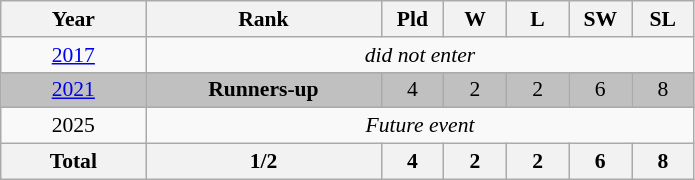<table class="wikitable" style="text-align: center;font-size:90%;">
<tr>
<th width=90>Year</th>
<th width=150>Rank</th>
<th width=35>Pld</th>
<th width=35>W</th>
<th width=35>L</th>
<th width=35>SW</th>
<th width=35>SL</th>
</tr>
<tr>
<td> <a href='#'>2017</a></td>
<td colspan=9><em>did not enter</em></td>
</tr>
<tr bgcolor=silver>
<td> <a href='#'>2021</a></td>
<td><strong>Runners-up</strong></td>
<td>4</td>
<td>2</td>
<td>2</td>
<td>6</td>
<td>8</td>
</tr>
<tr>
<td>  2025</td>
<td Colspan=9><em>Future event</em></td>
</tr>
<tr>
<th>Total</th>
<th>1/2</th>
<th>4</th>
<th>2</th>
<th>2</th>
<th>6</th>
<th>8</th>
</tr>
</table>
